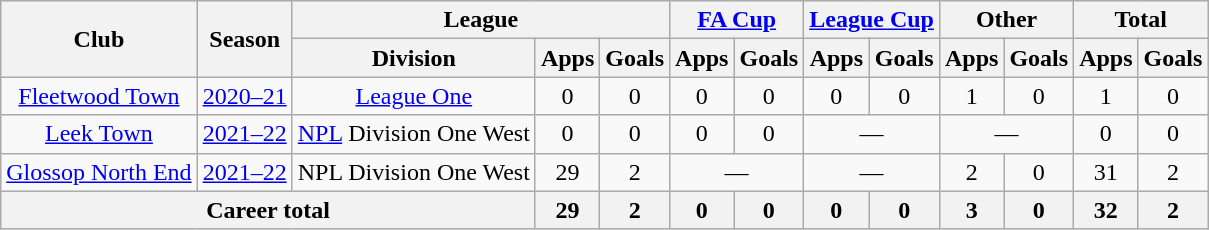<table class=wikitable style="text-align: center;">
<tr>
<th rowspan=2>Club</th>
<th rowspan=2>Season</th>
<th colspan=3>League</th>
<th colspan=2><a href='#'>FA Cup</a></th>
<th colspan=2><a href='#'>League Cup</a></th>
<th colspan=2>Other</th>
<th colspan=2>Total</th>
</tr>
<tr>
<th>Division</th>
<th>Apps</th>
<th>Goals</th>
<th>Apps</th>
<th>Goals</th>
<th>Apps</th>
<th>Goals</th>
<th>Apps</th>
<th>Goals</th>
<th>Apps</th>
<th>Goals</th>
</tr>
<tr>
<td><a href='#'>Fleetwood Town</a></td>
<td><a href='#'>2020–21</a></td>
<td><a href='#'>League One</a></td>
<td>0</td>
<td>0</td>
<td>0</td>
<td>0</td>
<td>0</td>
<td>0</td>
<td>1</td>
<td>0</td>
<td>1</td>
<td>0</td>
</tr>
<tr>
<td><a href='#'>Leek Town</a></td>
<td><a href='#'>2021–22</a></td>
<td><a href='#'>NPL</a> Division One West</td>
<td>0</td>
<td>0</td>
<td>0</td>
<td>0</td>
<td colspan=2>—</td>
<td colspan=2>—</td>
<td>0</td>
<td>0</td>
</tr>
<tr>
<td><a href='#'>Glossop North End</a></td>
<td><a href='#'>2021–22</a></td>
<td>NPL Division One West</td>
<td>29</td>
<td>2</td>
<td colspan="2">—</td>
<td colspan="2">—</td>
<td>2</td>
<td>0</td>
<td>31</td>
<td>2</td>
</tr>
<tr>
<th colspan=3>Career total</th>
<th>29</th>
<th>2</th>
<th>0</th>
<th>0</th>
<th>0</th>
<th>0</th>
<th>3</th>
<th>0</th>
<th>32</th>
<th>2</th>
</tr>
</table>
